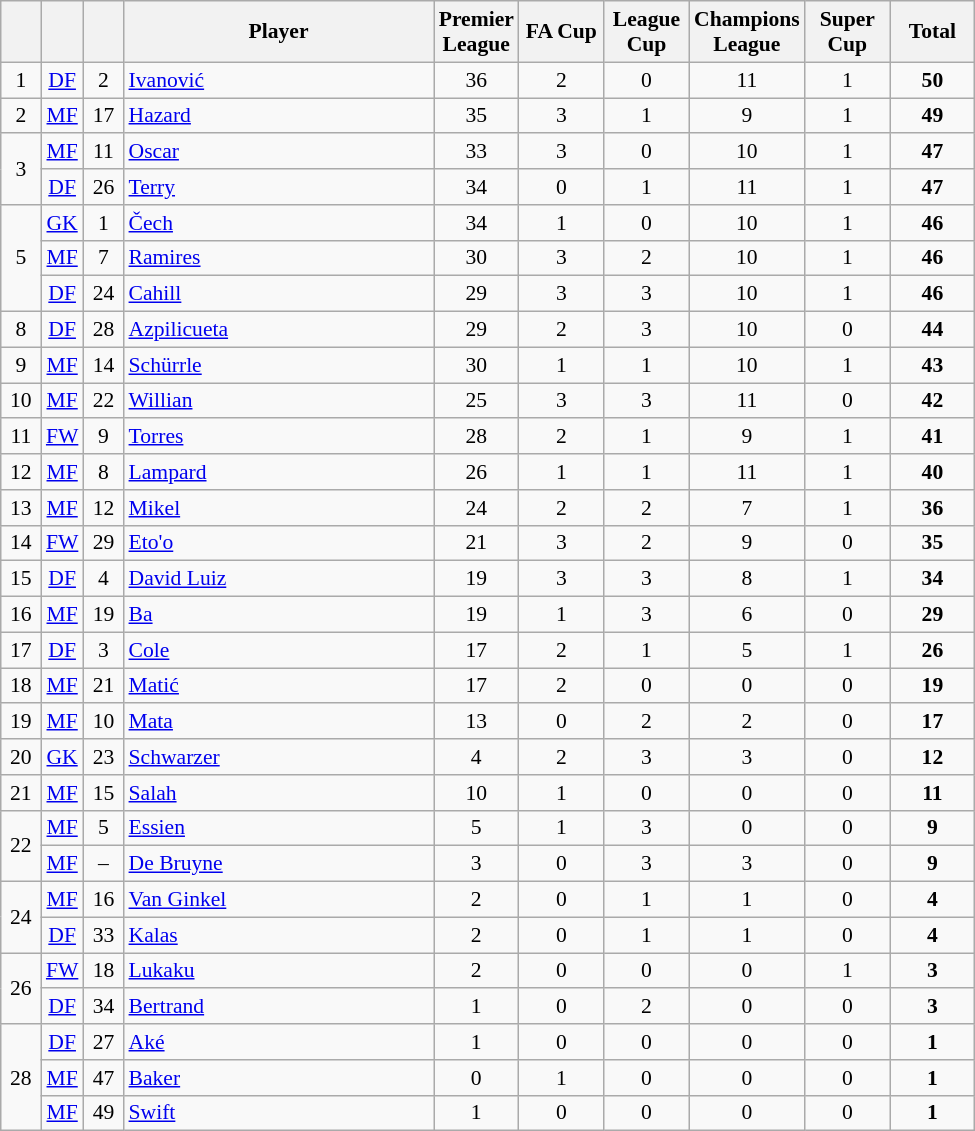<table class="wikitable" style="font-size: 90%; text-align: center">
<tr>
<th width=20></th>
<th width=20></th>
<th width=20></th>
<th width=200>Player</th>
<th width=50>Premier League</th>
<th width=50>FA Cup</th>
<th width=50>League Cup</th>
<th width=50>Champions League</th>
<th width=50>Super Cup</th>
<th width=50>Total</th>
</tr>
<tr>
<td>1</td>
<td><a href='#'>DF</a></td>
<td>2</td>
<td align=left> <a href='#'>Ivanović</a></td>
<td>36</td>
<td>2</td>
<td>0</td>
<td>11</td>
<td>1</td>
<td><strong>50</strong></td>
</tr>
<tr>
<td>2</td>
<td><a href='#'>MF</a></td>
<td>17</td>
<td align=left> <a href='#'>Hazard</a></td>
<td>35</td>
<td>3</td>
<td>1</td>
<td>9</td>
<td>1</td>
<td><strong>49</strong></td>
</tr>
<tr>
<td rowspan="2">3</td>
<td><a href='#'>MF</a></td>
<td>11</td>
<td align=left> <a href='#'>Oscar</a></td>
<td>33</td>
<td>3</td>
<td>0</td>
<td>10</td>
<td>1</td>
<td><strong>47</strong></td>
</tr>
<tr>
<td><a href='#'>DF</a></td>
<td>26</td>
<td align=left> <a href='#'>Terry</a></td>
<td>34</td>
<td>0</td>
<td>1</td>
<td>11</td>
<td>1</td>
<td><strong>47</strong></td>
</tr>
<tr>
<td rowspan="3">5</td>
<td><a href='#'>GK</a></td>
<td>1</td>
<td align=left> <a href='#'>Čech</a></td>
<td>34</td>
<td>1</td>
<td>0</td>
<td>10</td>
<td>1</td>
<td><strong>46</strong></td>
</tr>
<tr>
<td><a href='#'>MF</a></td>
<td>7</td>
<td align=left> <a href='#'>Ramires</a></td>
<td>30</td>
<td>3</td>
<td>2</td>
<td>10</td>
<td>1</td>
<td><strong>46</strong></td>
</tr>
<tr>
<td><a href='#'>DF</a></td>
<td>24</td>
<td align=left> <a href='#'>Cahill</a></td>
<td>29</td>
<td>3</td>
<td>3</td>
<td>10</td>
<td>1</td>
<td><strong>46</strong></td>
</tr>
<tr>
<td>8</td>
<td><a href='#'>DF</a></td>
<td>28</td>
<td align=left> <a href='#'>Azpilicueta</a></td>
<td>29</td>
<td>2</td>
<td>3</td>
<td>10</td>
<td>0</td>
<td><strong>44</strong></td>
</tr>
<tr>
<td>9</td>
<td><a href='#'>MF</a></td>
<td>14</td>
<td align=left> <a href='#'>Schürrle</a></td>
<td>30</td>
<td>1</td>
<td>1</td>
<td>10</td>
<td>1</td>
<td><strong>43</strong></td>
</tr>
<tr>
<td>10</td>
<td><a href='#'>MF</a></td>
<td>22</td>
<td align=left> <a href='#'>Willian</a></td>
<td>25</td>
<td>3</td>
<td>3</td>
<td>11</td>
<td>0</td>
<td><strong>42</strong></td>
</tr>
<tr>
<td>11</td>
<td><a href='#'>FW</a></td>
<td>9</td>
<td align=left> <a href='#'>Torres</a></td>
<td>28</td>
<td>2</td>
<td>1</td>
<td>9</td>
<td>1</td>
<td><strong>41</strong></td>
</tr>
<tr>
<td>12</td>
<td><a href='#'>MF</a></td>
<td>8</td>
<td align=left> <a href='#'>Lampard</a></td>
<td>26</td>
<td>1</td>
<td>1</td>
<td>11</td>
<td>1</td>
<td><strong>40</strong></td>
</tr>
<tr>
<td>13</td>
<td><a href='#'>MF</a></td>
<td>12</td>
<td align=left> <a href='#'>Mikel</a></td>
<td>24</td>
<td>2</td>
<td>2</td>
<td>7</td>
<td>1</td>
<td><strong>36</strong></td>
</tr>
<tr>
<td>14</td>
<td><a href='#'>FW</a></td>
<td>29</td>
<td align=left> <a href='#'>Eto'o</a></td>
<td>21</td>
<td>3</td>
<td>2</td>
<td>9</td>
<td>0</td>
<td><strong>35</strong></td>
</tr>
<tr>
<td>15</td>
<td><a href='#'>DF</a></td>
<td>4</td>
<td align=left> <a href='#'>David Luiz</a></td>
<td>19</td>
<td>3</td>
<td>3</td>
<td>8</td>
<td>1</td>
<td><strong>34</strong></td>
</tr>
<tr>
<td>16</td>
<td><a href='#'>MF</a></td>
<td>19</td>
<td align=left> <a href='#'>Ba</a></td>
<td>19</td>
<td>1</td>
<td>3</td>
<td>6</td>
<td>0</td>
<td><strong>29</strong></td>
</tr>
<tr>
<td>17</td>
<td><a href='#'>DF</a></td>
<td>3</td>
<td align=left> <a href='#'>Cole</a></td>
<td>17</td>
<td>2</td>
<td>1</td>
<td>5</td>
<td>1</td>
<td><strong>26</strong></td>
</tr>
<tr>
<td>18</td>
<td><a href='#'>MF</a></td>
<td>21</td>
<td align=left> <a href='#'>Matić</a></td>
<td>17</td>
<td>2</td>
<td>0</td>
<td>0</td>
<td>0</td>
<td><strong>19</strong></td>
</tr>
<tr>
<td>19</td>
<td><a href='#'>MF</a></td>
<td>10</td>
<td align=left> <a href='#'>Mata</a></td>
<td>13</td>
<td>0</td>
<td>2</td>
<td>2</td>
<td>0</td>
<td><strong>17</strong></td>
</tr>
<tr>
<td>20</td>
<td><a href='#'>GK</a></td>
<td>23</td>
<td align=left> <a href='#'>Schwarzer</a></td>
<td>4</td>
<td>2</td>
<td>3</td>
<td>3</td>
<td>0</td>
<td><strong>12</strong></td>
</tr>
<tr>
<td>21</td>
<td><a href='#'>MF</a></td>
<td>15</td>
<td align=left> <a href='#'>Salah</a></td>
<td>10</td>
<td>1</td>
<td>0</td>
<td>0</td>
<td>0</td>
<td><strong>11</strong></td>
</tr>
<tr>
<td rowspan="2">22</td>
<td><a href='#'>MF</a></td>
<td>5</td>
<td align=left> <a href='#'>Essien</a></td>
<td>5</td>
<td>1</td>
<td>3</td>
<td>0</td>
<td>0</td>
<td><strong>9</strong></td>
</tr>
<tr>
<td><a href='#'>MF</a></td>
<td>–</td>
<td align=left> <a href='#'>De Bruyne</a></td>
<td>3</td>
<td>0</td>
<td>3</td>
<td>3</td>
<td>0</td>
<td><strong>9</strong></td>
</tr>
<tr>
<td rowspan="2">24</td>
<td><a href='#'>MF</a></td>
<td>16</td>
<td align=left> <a href='#'>Van Ginkel</a></td>
<td>2</td>
<td>0</td>
<td>1</td>
<td>1</td>
<td>0</td>
<td><strong>4</strong></td>
</tr>
<tr>
<td><a href='#'>DF</a></td>
<td>33</td>
<td align=left> <a href='#'>Kalas</a></td>
<td>2</td>
<td>0</td>
<td>1</td>
<td>1</td>
<td>0</td>
<td><strong>4</strong></td>
</tr>
<tr>
<td rowspan="2">26</td>
<td><a href='#'>FW</a></td>
<td>18</td>
<td align=left> <a href='#'>Lukaku</a></td>
<td>2</td>
<td>0</td>
<td>0</td>
<td>0</td>
<td>1</td>
<td><strong>3</strong></td>
</tr>
<tr>
<td><a href='#'>DF</a></td>
<td>34</td>
<td align=left> <a href='#'>Bertrand</a></td>
<td>1</td>
<td>0</td>
<td>2</td>
<td>0</td>
<td>0</td>
<td><strong>3</strong></td>
</tr>
<tr>
<td rowspan="3">28</td>
<td><a href='#'>DF</a></td>
<td>27</td>
<td align=left> <a href='#'>Aké</a></td>
<td>1</td>
<td>0</td>
<td>0</td>
<td>0</td>
<td>0</td>
<td><strong>1</strong></td>
</tr>
<tr>
<td><a href='#'>MF</a></td>
<td>47</td>
<td align=left> <a href='#'>Baker</a></td>
<td>0</td>
<td>1</td>
<td>0</td>
<td>0</td>
<td>0</td>
<td><strong>1</strong></td>
</tr>
<tr>
<td><a href='#'>MF</a></td>
<td>49</td>
<td align=left> <a href='#'>Swift</a></td>
<td>1</td>
<td>0</td>
<td>0</td>
<td>0</td>
<td>0</td>
<td><strong>1</strong></td>
</tr>
</table>
